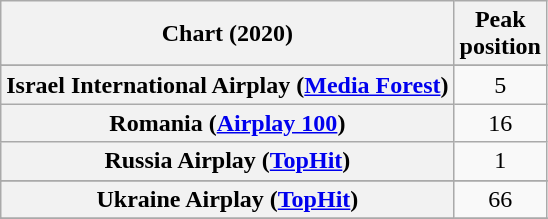<table class="wikitable sortable plainrowheaders" style="text-align:center">
<tr>
<th scope="col">Chart (2020)</th>
<th scope="col">Peak<br> position</th>
</tr>
<tr>
</tr>
<tr>
<th scope="row">Israel International Airplay (<a href='#'>Media Forest</a>)</th>
<td>5</td>
</tr>
<tr>
<th scope="row">Romania (<a href='#'>Airplay 100</a>)</th>
<td>16</td>
</tr>
<tr>
<th scope="row">Russia Airplay (<a href='#'>TopHit</a>)</th>
<td>1</td>
</tr>
<tr>
</tr>
<tr>
<th scope="row">Ukraine Airplay (<a href='#'>TopHit</a>)</th>
<td>66</td>
</tr>
<tr>
</tr>
<tr>
</tr>
</table>
